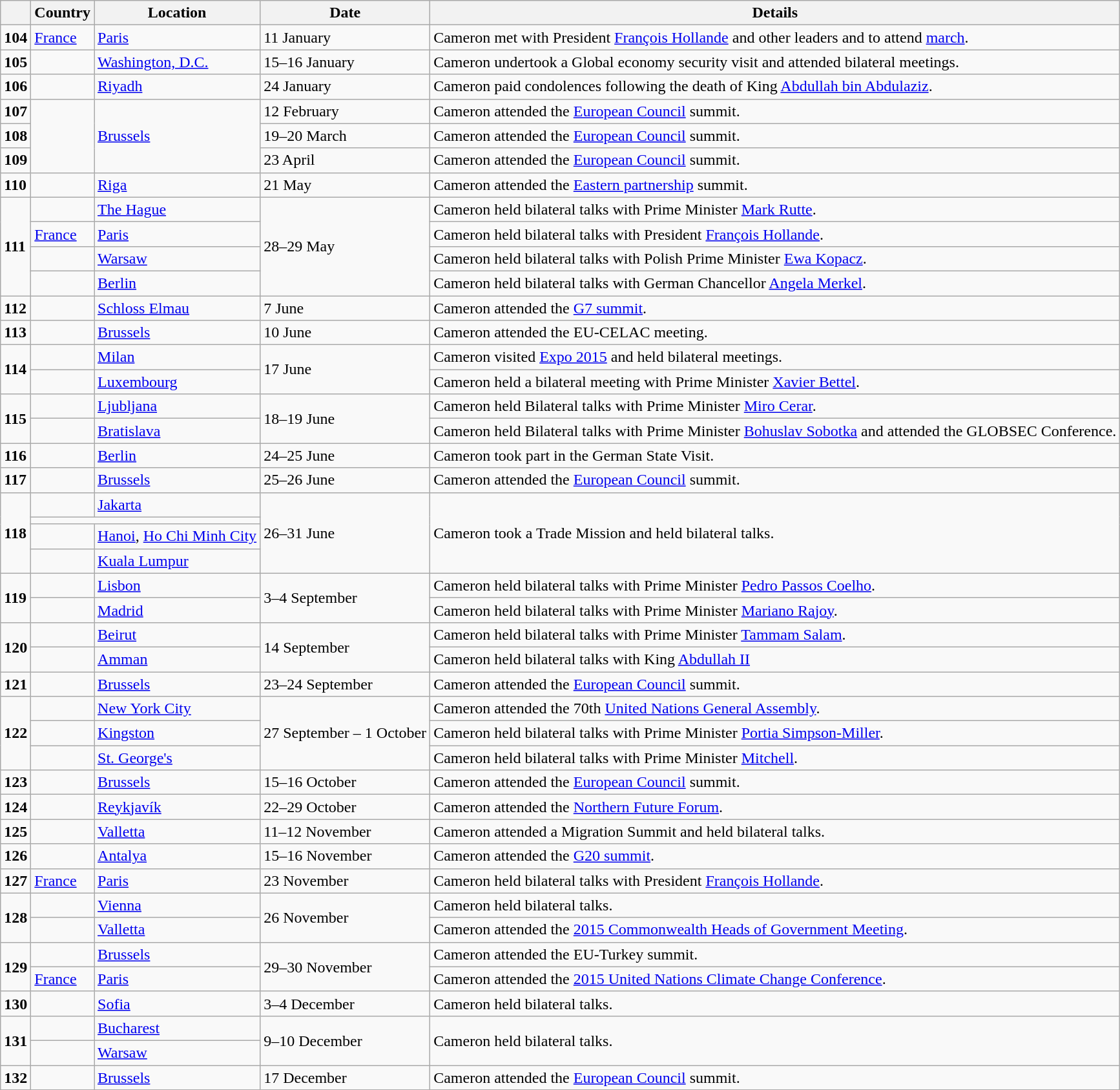<table class="wikitable sortable">
<tr>
<th></th>
<th>Country</th>
<th>Location</th>
<th>Date</th>
<th>Details</th>
</tr>
<tr>
<td><strong>104</strong></td>
<td> <a href='#'>France</a></td>
<td><a href='#'>Paris</a></td>
<td>11 January</td>
<td>Cameron met with President <a href='#'>François Hollande</a> and other leaders and to attend <a href='#'>march</a>.</td>
</tr>
<tr>
<td><strong>105</strong></td>
<td></td>
<td><a href='#'>Washington, D.C.</a></td>
<td>15–16 January</td>
<td>Cameron undertook a Global economy security visit and attended bilateral meetings.</td>
</tr>
<tr>
<td><strong>106</strong></td>
<td></td>
<td><a href='#'>Riyadh</a></td>
<td>24 January</td>
<td>Cameron paid condolences following the death of King <a href='#'>Abdullah bin Abdulaziz</a>.</td>
</tr>
<tr>
<td><strong>107</strong></td>
<td rowspan=3></td>
<td rowspan=3><a href='#'>Brussels</a></td>
<td>12 February</td>
<td>Cameron attended the <a href='#'>European Council</a> summit.</td>
</tr>
<tr>
<td><strong>108</strong></td>
<td>19–20 March</td>
<td>Cameron attended the <a href='#'>European Council</a> summit.</td>
</tr>
<tr>
<td><strong>109</strong></td>
<td>23 April</td>
<td>Cameron attended the <a href='#'>European Council</a> summit.</td>
</tr>
<tr>
<td><strong>110</strong></td>
<td></td>
<td><a href='#'>Riga</a></td>
<td>21 May</td>
<td>Cameron attended the <a href='#'>Eastern partnership</a> summit.</td>
</tr>
<tr>
<td rowspan=4><strong>111</strong></td>
<td></td>
<td><a href='#'>The Hague</a></td>
<td rowspan=4>28–29 May</td>
<td>Cameron held bilateral talks with Prime Minister <a href='#'>Mark Rutte</a>.</td>
</tr>
<tr>
<td> <a href='#'>France</a></td>
<td><a href='#'>Paris</a></td>
<td>Cameron held bilateral talks with President <a href='#'>François Hollande</a>.</td>
</tr>
<tr>
<td></td>
<td><a href='#'>Warsaw</a></td>
<td>Cameron held bilateral talks with Polish Prime Minister <a href='#'>Ewa Kopacz</a>.</td>
</tr>
<tr>
<td></td>
<td><a href='#'>Berlin</a></td>
<td>Cameron held bilateral talks with German Chancellor <a href='#'>Angela Merkel</a>.</td>
</tr>
<tr>
<td><strong>112</strong></td>
<td></td>
<td><a href='#'>Schloss Elmau</a></td>
<td>7 June</td>
<td>Cameron attended the <a href='#'>G7 summit</a>.</td>
</tr>
<tr>
<td><strong>113</strong></td>
<td></td>
<td><a href='#'>Brussels</a></td>
<td>10 June</td>
<td>Cameron attended the EU-CELAC meeting.</td>
</tr>
<tr>
<td rowspan=2><strong>114</strong></td>
<td></td>
<td><a href='#'>Milan</a></td>
<td rowspan=2>17 June</td>
<td>Cameron visited <a href='#'>Expo 2015</a> and held bilateral meetings.</td>
</tr>
<tr>
<td></td>
<td><a href='#'>Luxembourg</a></td>
<td>Cameron held a bilateral meeting with Prime Minister <a href='#'>Xavier Bettel</a>.</td>
</tr>
<tr>
<td rowspan=2><strong>115</strong></td>
<td></td>
<td><a href='#'>Ljubljana</a></td>
<td rowspan=2>18–19 June</td>
<td>Cameron held Bilateral talks with Prime Minister <a href='#'>Miro Cerar</a>.</td>
</tr>
<tr>
<td></td>
<td><a href='#'>Bratislava</a></td>
<td>Cameron held Bilateral talks with Prime Minister <a href='#'>Bohuslav Sobotka</a> and attended the GLOBSEC Conference.</td>
</tr>
<tr>
<td><strong>116</strong></td>
<td></td>
<td><a href='#'>Berlin</a></td>
<td>24–25 June</td>
<td>Cameron took part in the German State Visit.</td>
</tr>
<tr>
<td><strong>117</strong></td>
<td></td>
<td><a href='#'>Brussels</a></td>
<td>25–26 June</td>
<td>Cameron attended the <a href='#'>European Council</a> summit.</td>
</tr>
<tr>
<td rowspan=4><strong>118</strong></td>
<td></td>
<td><a href='#'>Jakarta</a></td>
<td rowspan=4>26–31 June</td>
<td rowspan=4>Cameron took a Trade Mission and held bilateral talks.</td>
</tr>
<tr>
<td colspan="2"></td>
</tr>
<tr>
<td></td>
<td><a href='#'>Hanoi</a>, <a href='#'>Ho Chi Minh City</a></td>
</tr>
<tr>
<td></td>
<td><a href='#'>Kuala Lumpur</a></td>
</tr>
<tr>
<td rowspan=2><strong>119</strong></td>
<td></td>
<td><a href='#'>Lisbon</a></td>
<td rowspan=2>3–4 September</td>
<td>Cameron held bilateral talks with Prime Minister <a href='#'>Pedro Passos Coelho</a>.</td>
</tr>
<tr>
<td></td>
<td><a href='#'>Madrid</a></td>
<td>Cameron held bilateral talks with Prime Minister <a href='#'>Mariano Rajoy</a>.</td>
</tr>
<tr>
<td rowspan=2><strong>120</strong></td>
<td></td>
<td><a href='#'>Beirut</a></td>
<td rowspan=2>14 September</td>
<td>Cameron held bilateral talks with Prime Minister <a href='#'>Tammam Salam</a>.</td>
</tr>
<tr>
<td></td>
<td><a href='#'>Amman</a></td>
<td>Cameron held bilateral talks with King <a href='#'>Abdullah II</a></td>
</tr>
<tr>
<td><strong>121</strong></td>
<td></td>
<td><a href='#'>Brussels</a></td>
<td>23–24 September</td>
<td>Cameron attended the <a href='#'>European Council</a> summit.</td>
</tr>
<tr>
<td rowspan=3><strong>122</strong></td>
<td></td>
<td><a href='#'>New York City</a></td>
<td rowspan=3>27 September – 1 October</td>
<td>Cameron attended the 70th <a href='#'>United Nations General Assembly</a>.</td>
</tr>
<tr>
<td></td>
<td><a href='#'>Kingston</a></td>
<td>Cameron held bilateral talks with Prime Minister <a href='#'>Portia Simpson-Miller</a>.</td>
</tr>
<tr>
<td></td>
<td><a href='#'>St. George's</a></td>
<td>Cameron held bilateral talks with Prime Minister <a href='#'>Mitchell</a>.</td>
</tr>
<tr>
<td><strong>123</strong></td>
<td></td>
<td><a href='#'>Brussels</a></td>
<td>15–16 October</td>
<td>Cameron attended the <a href='#'>European Council</a> summit.</td>
</tr>
<tr>
<td><strong>124</strong></td>
<td></td>
<td><a href='#'>Reykjavík</a></td>
<td>22–29 October</td>
<td>Cameron attended the <a href='#'>Northern Future Forum</a>.</td>
</tr>
<tr>
<td><strong>125</strong></td>
<td></td>
<td><a href='#'>Valletta</a></td>
<td>11–12 November</td>
<td>Cameron attended a Migration Summit and held bilateral talks.</td>
</tr>
<tr>
<td><strong>126</strong></td>
<td></td>
<td><a href='#'>Antalya</a></td>
<td>15–16 November</td>
<td>Cameron attended the <a href='#'>G20 summit</a>.</td>
</tr>
<tr>
<td><strong>127</strong></td>
<td> <a href='#'>France</a></td>
<td><a href='#'>Paris</a></td>
<td>23 November</td>
<td>Cameron held bilateral talks with President <a href='#'>François Hollande</a>.</td>
</tr>
<tr>
<td rowspan=2><strong>128</strong></td>
<td></td>
<td><a href='#'>Vienna</a></td>
<td rowspan=2>26 November</td>
<td>Cameron held bilateral talks.</td>
</tr>
<tr>
<td></td>
<td><a href='#'>Valletta</a></td>
<td>Cameron attended the <a href='#'>2015 Commonwealth Heads of Government Meeting</a>.</td>
</tr>
<tr>
<td rowspan=2><strong>129</strong></td>
<td></td>
<td><a href='#'>Brussels</a></td>
<td rowspan=2>29–30 November</td>
<td>Cameron attended the EU-Turkey summit.</td>
</tr>
<tr>
<td> <a href='#'>France</a></td>
<td><a href='#'>Paris</a></td>
<td>Cameron attended the <a href='#'>2015 United Nations Climate Change Conference</a>.</td>
</tr>
<tr>
<td><strong>130</strong></td>
<td></td>
<td><a href='#'>Sofia</a></td>
<td>3–4 December</td>
<td>Cameron held bilateral talks.</td>
</tr>
<tr>
<td rowspan=2><strong>131</strong></td>
<td></td>
<td><a href='#'>Bucharest</a></td>
<td rowspan=2>9–10 December</td>
<td rowspan=2>Cameron held bilateral talks.</td>
</tr>
<tr>
<td></td>
<td><a href='#'>Warsaw</a></td>
</tr>
<tr>
<td><strong>132</strong></td>
<td></td>
<td><a href='#'>Brussels</a></td>
<td>17 December</td>
<td>Cameron attended the <a href='#'>European Council</a> summit.</td>
</tr>
</table>
